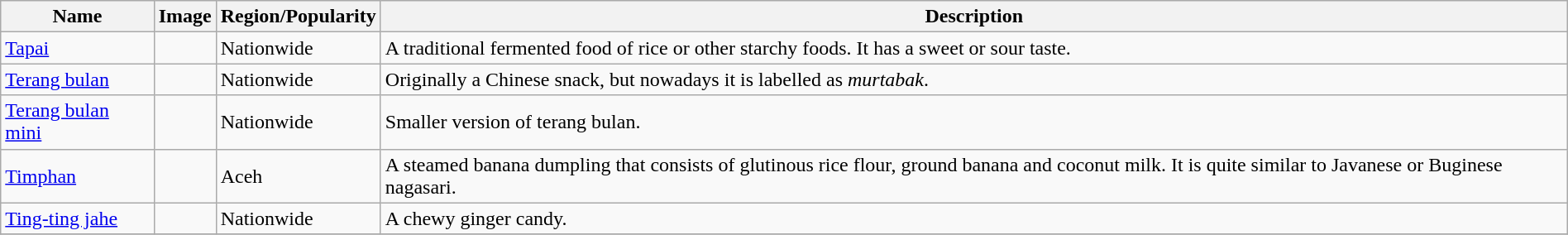<table class="wikitable sortable" width="100%">
<tr>
<th>Name</th>
<th>Image</th>
<th>Region/Popularity</th>
<th>Description</th>
</tr>
<tr>
<td><a href='#'>Tapai</a></td>
<td></td>
<td>Nationwide</td>
<td>A traditional fermented food of rice or other starchy foods. It has a sweet or sour taste.</td>
</tr>
<tr>
<td><a href='#'>Terang bulan</a></td>
<td></td>
<td>Nationwide</td>
<td>Originally a Chinese snack, but nowadays it is labelled as <em>murtabak</em>.</td>
</tr>
<tr>
<td><a href='#'>Terang bulan mini</a></td>
<td></td>
<td>Nationwide</td>
<td>Smaller version of terang bulan.</td>
</tr>
<tr>
<td><a href='#'>Timphan</a></td>
<td></td>
<td>Aceh</td>
<td>A steamed banana dumpling that consists of glutinous rice flour, ground banana and coconut milk. It is quite similar to Javanese or Buginese nagasari.</td>
</tr>
<tr>
<td><a href='#'>Ting-ting jahe</a></td>
<td></td>
<td>Nationwide</td>
<td>A chewy ginger candy.</td>
</tr>
<tr>
</tr>
</table>
